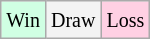<table class="wikitable">
<tr>
<td style="background-color: #d0ffe3;"><small>Win</small></td>
<td style="background-color: #f3f3f3;"><small>Draw</small></td>
<td style="background-color: #ffd0e3;"><small>Loss</small></td>
</tr>
</table>
